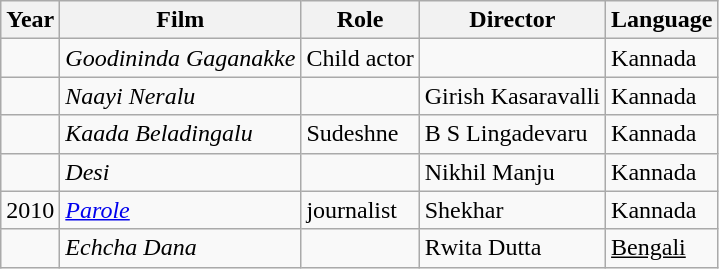<table class="wikitable">
<tr>
<th>Year</th>
<th>Film</th>
<th>Role</th>
<th>Director</th>
<th>Language</th>
</tr>
<tr>
<td></td>
<td><em>Goodininda Gaganakke</em></td>
<td>Child actor</td>
<td></td>
<td>Kannada</td>
</tr>
<tr>
<td></td>
<td><em>Naayi Neralu</em></td>
<td></td>
<td>Girish Kasaravalli</td>
<td>Kannada</td>
</tr>
<tr>
<td></td>
<td><em>Kaada Beladingalu</em></td>
<td>Sudeshne</td>
<td>B S Lingadevaru</td>
<td>Kannada</td>
</tr>
<tr>
<td></td>
<td><em>Desi</em></td>
<td></td>
<td>Nikhil Manju</td>
<td>Kannada</td>
</tr>
<tr>
<td>2010</td>
<td><em><a href='#'>Parole</a></em></td>
<td>journalist</td>
<td>Shekhar</td>
<td>Kannada</td>
</tr>
<tr>
<td></td>
<td><em>Echcha Dana</em></td>
<td></td>
<td>Rwita Dutta</td>
<td><u>Bengali</u></td>
</tr>
</table>
